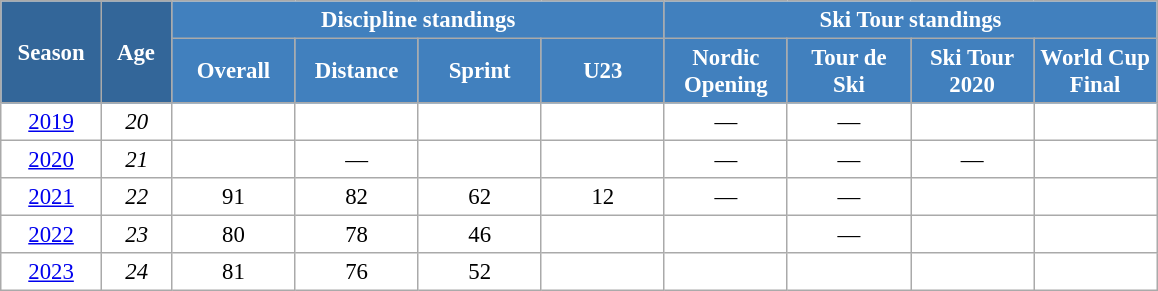<table class="wikitable" style="font-size:95%; text-align:center; border:grey solid 1px; border-collapse:collapse; background:#ffffff;">
<tr>
<th style="background-color:#369; color:white; width:60px;" rowspan="2"> Season </th>
<th style="background-color:#369; color:white; width:40px;" rowspan="2"> Age </th>
<th style="background-color:#4180be; color:white;" colspan="4">Discipline standings</th>
<th style="background-color:#4180be; color:white;" colspan="4">Ski Tour standings</th>
</tr>
<tr>
<th style="background-color:#4180be; color:white; width:75px;">Overall</th>
<th style="background-color:#4180be; color:white; width:75px;">Distance</th>
<th style="background-color:#4180be; color:white; width:75px;">Sprint</th>
<th style="background-color:#4180be; color:white; width:75px;">U23</th>
<th style="background-color:#4180be; color:white; width:75px;">Nordic<br>Opening</th>
<th style="background-color:#4180be; color:white; width:75px;">Tour de<br>Ski</th>
<th style="background-color:#4180be; color:white; width:75px;">Ski Tour<br>2020</th>
<th style="background-color:#4180be; color:white; width:75px;">World Cup<br>Final</th>
</tr>
<tr>
<td><a href='#'>2019</a></td>
<td><em>20</em></td>
<td></td>
<td></td>
<td></td>
<td></td>
<td>—</td>
<td>—</td>
<td></td>
<td></td>
</tr>
<tr>
<td><a href='#'>2020</a></td>
<td><em>21</em></td>
<td></td>
<td>—</td>
<td></td>
<td></td>
<td>—</td>
<td>—</td>
<td>—</td>
<td></td>
</tr>
<tr>
<td><a href='#'>2021</a></td>
<td><em>22</em></td>
<td>91</td>
<td>82</td>
<td>62</td>
<td>12</td>
<td>—</td>
<td>—</td>
<td></td>
<td></td>
</tr>
<tr>
<td><a href='#'>2022</a></td>
<td><em>23</em></td>
<td>80</td>
<td>78</td>
<td>46</td>
<td></td>
<td></td>
<td>—</td>
<td></td>
<td></td>
</tr>
<tr>
<td><a href='#'>2023</a></td>
<td><em>24</em></td>
<td>81</td>
<td>76</td>
<td>52</td>
<td></td>
<td></td>
<td></td>
<td></td>
<td></td>
</tr>
</table>
